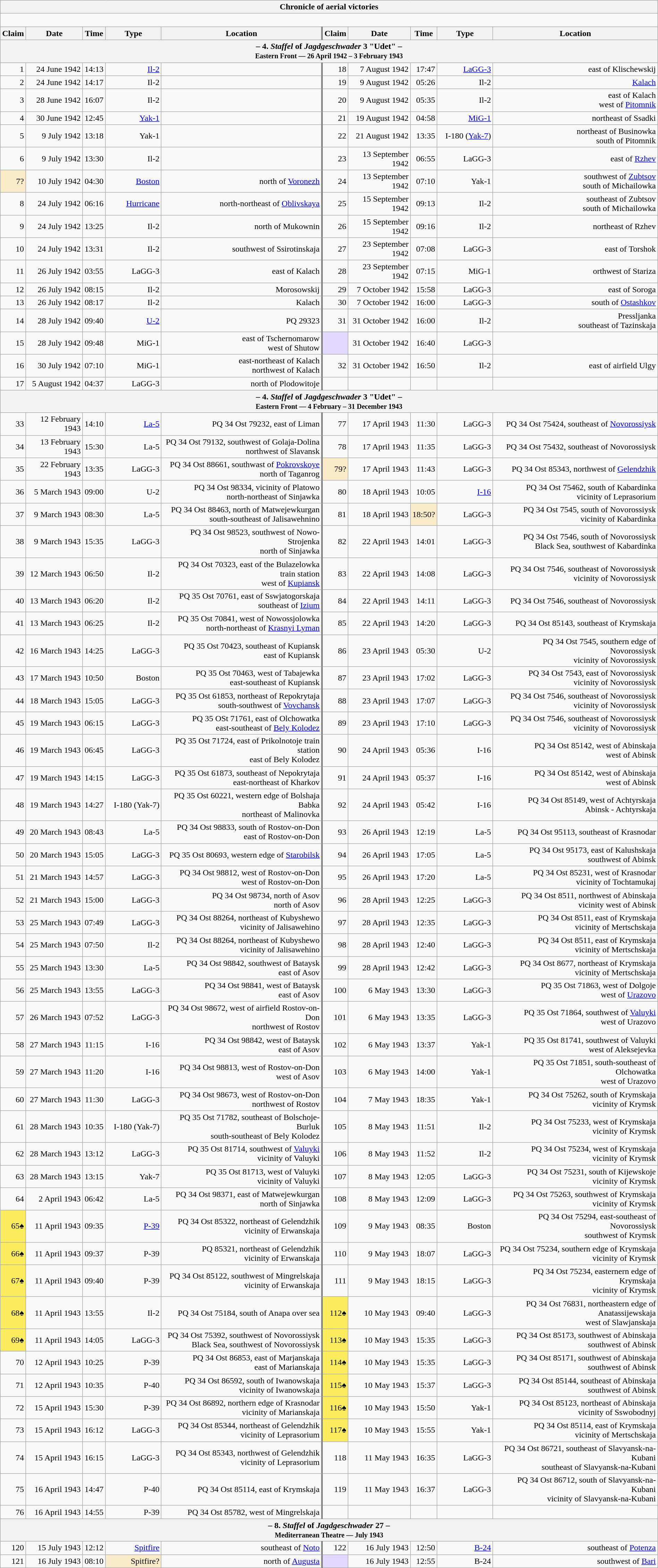<table class="wikitable plainrowheaders collapsible" style="margin-left: auto; margin-right: auto; border: none; text-align:right; width: 100%;">
<tr>
<th colspan="10">Chronicle of aerial victories</th>
</tr>
<tr>
<td colspan="10" style="text-align: left;"><br>

</td>
</tr>
<tr>
<th scope="col">Claim</th>
<th scope="col">Date</th>
<th scope="col">Time</th>
<th scope="col" width="100px">Type</th>
<th scope="col">Location</th>
<th scope="col" style="border-left: 3px solid grey;">Claim</th>
<th scope="col">Date</th>
<th scope="col">Time</th>
<th scope="col" width="100px">Type</th>
<th scope="col">Location</th>
</tr>
<tr>
<th colspan="10">– 4. <em>Staffel</em> of <em>Jagdgeschwader</em> 3 "Udet" –<br><small>Eastern Front — 26 April 1942 – 3 February 1943</small></th>
</tr>
<tr>
<td>1</td>
<td>24 June 1942</td>
<td>14:13</td>
<td><a href='#'>Il-2</a></td>
<td></td>
<td style="border-left: 3px solid grey;">18</td>
<td>7 August 1942</td>
<td>17:47</td>
<td><a href='#'>LaGG-3</a></td>
<td> east of Klischewskij</td>
</tr>
<tr>
<td>2</td>
<td>24 June 1942</td>
<td>14:17</td>
<td>Il-2</td>
<td></td>
<td style="border-left: 3px solid grey;">19</td>
<td>9 August 1942</td>
<td>05:26</td>
<td>Il-2</td>
<td><a href='#'>Kalach</a></td>
</tr>
<tr>
<td>3</td>
<td>28 June 1942</td>
<td>16:07</td>
<td>Il-2</td>
<td></td>
<td style="border-left: 3px solid grey;">20</td>
<td>9 August 1942</td>
<td>05:35</td>
<td>Il-2</td>
<td> east of Kalach<br> west of <a href='#'>Pitomnik</a></td>
</tr>
<tr>
<td>4</td>
<td>30 June 1942</td>
<td>12:45</td>
<td><a href='#'>Yak-1</a></td>
<td></td>
<td style="border-left: 3px solid grey;">21</td>
<td>19 August 1942</td>
<td>04:58</td>
<td><a href='#'>MiG-1</a></td>
<td> northeast of Ssadki</td>
</tr>
<tr>
<td>5</td>
<td>9 July 1942</td>
<td>13:18</td>
<td>Yak-1</td>
<td></td>
<td style="border-left: 3px solid grey;">22</td>
<td>21 August 1942</td>
<td>13:35</td>
<td>I-180 (<a href='#'>Yak-7</a>)</td>
<td> northeast of Businowka<br> south of Pitomnik</td>
</tr>
<tr>
<td>6</td>
<td>9 July 1942</td>
<td>13:30</td>
<td>Il-2</td>
<td></td>
<td style="border-left: 3px solid grey;">23</td>
<td>13 September 1942</td>
<td>06:55</td>
<td>LaGG-3</td>
<td> east of <a href='#'>Rzhev</a></td>
</tr>
<tr>
<td style="background:#faecc8">7?</td>
<td>10 July 1942</td>
<td>04:30</td>
<td><a href='#'>Boston</a></td>
<td> north of <a href='#'>Voronezh</a></td>
<td style="border-left: 3px solid grey;">24</td>
<td>13 September 1942</td>
<td>07:10</td>
<td>Yak-1</td>
<td> southwest of <a href='#'>Zubtsov</a><br>south of Michailowka</td>
</tr>
<tr>
<td>8</td>
<td>24 July 1942</td>
<td>06:16</td>
<td><a href='#'>Hurricane</a></td>
<td> north-northeast of <a href='#'>Oblivskaya</a></td>
<td style="border-left: 3px solid grey;">25</td>
<td>15 September 1942</td>
<td>09:13</td>
<td>Il-2</td>
<td> southeast of Zubtsov<br>south of Michailowka</td>
</tr>
<tr>
<td>9</td>
<td>24 July 1942</td>
<td>13:25</td>
<td>Il-2</td>
<td> north of Mukownin</td>
<td style="border-left: 3px solid grey;">26</td>
<td>15 September 1942</td>
<td>09:16</td>
<td>Il-2</td>
<td> northeast of Rzhev</td>
</tr>
<tr>
<td>10</td>
<td>24 July 1942</td>
<td>13:31</td>
<td>Il-2</td>
<td> southwest of Ssirotinskaja</td>
<td style="border-left: 3px solid grey;">27</td>
<td>23 September 1942</td>
<td>07:08</td>
<td>LaGG-3</td>
<td> east of Torshok</td>
</tr>
<tr>
<td>11</td>
<td>26 July 1942</td>
<td>03:55</td>
<td>LaGG-3</td>
<td> east of Kalach</td>
<td style="border-left: 3px solid grey;">28</td>
<td>23 September 1942</td>
<td>07:15</td>
<td>MiG-1</td>
<td> orthwest of Stariza</td>
</tr>
<tr>
<td>12</td>
<td>26 July 1942</td>
<td>08:15</td>
<td>Il-2</td>
<td>Morosowskij</td>
<td style="border-left: 3px solid grey;">29</td>
<td>7 October 1942</td>
<td>15:58</td>
<td>LaGG-3</td>
<td> east of Soroga</td>
</tr>
<tr>
<td>13</td>
<td>26 July 1942</td>
<td>08:17</td>
<td>Il-2</td>
<td>Kalach</td>
<td style="border-left: 3px solid grey;">30</td>
<td>7 October 1942</td>
<td>16:00</td>
<td>LaGG-3</td>
<td> south of <a href='#'>Ostashkov</a></td>
</tr>
<tr>
<td>14</td>
<td>28 July 1942</td>
<td>09:40</td>
<td><a href='#'>U-2</a></td>
<td>PQ 29323<br></td>
<td style="border-left: 3px solid grey;">31</td>
<td>31 October 1942</td>
<td>16:00</td>
<td>Il-2</td>
<td>Pressljanka<br> southeast of Tazinskaja</td>
</tr>
<tr>
<td>15</td>
<td>28 July 1942</td>
<td>09:48</td>
<td>MiG-1</td>
<td> east of Tschernomarow<br> west of Shutow</td>
<td style="border-left: 3px solid grey; background:#e3d9ff;"></td>
<td>31 October 1942</td>
<td>16:40</td>
<td>LaGG-3</td>
<td></td>
</tr>
<tr>
<td>16</td>
<td>30 July 1942</td>
<td>07:10</td>
<td>MiG-1</td>
<td> east-northeast of Kalach<br> northwest of Kalach</td>
<td style="border-left: 3px solid grey;">32</td>
<td>31 October 1942</td>
<td>16:50</td>
<td>Il-2</td>
<td> east of airfield Ulgy</td>
</tr>
<tr>
<td>17</td>
<td>5 August 1942</td>
<td>04:37</td>
<td>LaGG-3</td>
<td> north of Plodowitoje</td>
<td style="border-left: 3px solid grey;"></td>
<td></td>
<td></td>
<td></td>
<td></td>
</tr>
<tr>
<th colspan="10">– 4. <em>Staffel</em> of <em>Jagdgeschwader</em> 3 "Udet" –<br><small>Eastern Front — 4 February – 31 December 1943</small></th>
</tr>
<tr>
<td>33</td>
<td>12 February 1943</td>
<td>14:10</td>
<td><a href='#'>La-5</a></td>
<td>PQ 34 Ost 79232,  east of Liman</td>
<td style="border-left: 3px solid grey;">77</td>
<td>17 April 1943</td>
<td>11:30</td>
<td>LaGG-3</td>
<td>PQ 34 Ost 75424,  southeast of <a href='#'>Novorossiysk</a></td>
</tr>
<tr>
<td>34</td>
<td>13 February 1943</td>
<td>15:30</td>
<td>La-5</td>
<td>PQ 34 Ost 79132,  southwest of Golaja-Dolina<br> northwest of Slavansk</td>
<td style="border-left: 3px solid grey;">78</td>
<td>17 April 1943</td>
<td>11:35</td>
<td>LaGG-3</td>
<td>PQ 34 Ost 75432,  southeast of Novorossiysk</td>
</tr>
<tr>
<td>35</td>
<td>22 February 1943</td>
<td>13:35</td>
<td>LaGG-3</td>
<td>PQ 34 Ost 88661,  southwast of <a href='#'>Pokrovskoye</a><br> north of Taganrog</td>
<td style="border-left: 3px solid grey; background:#faecc8">79?</td>
<td>17 April 1943</td>
<td>11:43</td>
<td>LaGG-3</td>
<td>PQ 34 Ost 85343,  northwest of <a href='#'>Gelendzhik</a></td>
</tr>
<tr>
<td>36</td>
<td>5 March 1943</td>
<td>09:00</td>
<td>U-2</td>
<td>PQ 34 Ost 98334, vicinity of Platowo<br> north-northeast of Sinjawka</td>
<td style="border-left: 3px solid grey;">80</td>
<td>18 April 1943</td>
<td>10:05</td>
<td><a href='#'>I-16</a></td>
<td>PQ 34 Ost 75462,  south of Kabardinka<br>vicinity of Leprasorium</td>
</tr>
<tr>
<td>37</td>
<td>9 March 1943</td>
<td>08:30</td>
<td>La-5</td>
<td>PQ 34 Ost 88463,  north of Matwejewkurgan<br> south-southeast of Jalisawehnino</td>
<td style="border-left: 3px solid grey;">81</td>
<td>18 April 1943</td>
<td style="background:#faecc8">18:50?</td>
<td>LaGG-3</td>
<td>PQ 34 Ost 7545,  south of Novorossiysk<br>vicinity of Kabardinka</td>
</tr>
<tr>
<td>38</td>
<td>9 March 1943</td>
<td>15:35</td>
<td>LaGG-3</td>
<td>PQ 34 Ost 98523,  southwest of Nowo-Strojenka<br> north of Sinjawka</td>
<td style="border-left: 3px solid grey;">82</td>
<td>22 April 1943</td>
<td>14:01</td>
<td>LaGG-3</td>
<td>PQ 34 Ost 7546,  south of Novorossiysk<br>Black Sea,  southwest of Kabardinka</td>
</tr>
<tr>
<td>39</td>
<td>12 March 1943</td>
<td>06:50</td>
<td>Il-2</td>
<td>PQ 34 Ost 70323,  east of the Bulazelowka train station<br> west of <a href='#'>Kupiansk</a></td>
<td style="border-left: 3px solid grey;">83</td>
<td>22 April 1943</td>
<td>14:08</td>
<td>LaGG-3</td>
<td>PQ 34 Ost 7546,  southeast of Novorossiysk<br>vicinity of Novorossiysk</td>
</tr>
<tr>
<td>40</td>
<td>13 March 1943</td>
<td>06:20</td>
<td>Il-2</td>
<td>PQ 35 Ost 70761,  east of Sswjatogorskaja<br> southeast of <a href='#'>Izium</a></td>
<td style="border-left: 3px solid grey;">84</td>
<td>22 April 1943</td>
<td>14:11</td>
<td>LaGG-3</td>
<td>PQ 34 Ost 7546,  southeast of Novorossiysk</td>
</tr>
<tr>
<td>41</td>
<td>13 March 1943</td>
<td>06:25</td>
<td>Il-2</td>
<td>PQ 35 Ost 70841,  west of Nowossjolowka<br> north-northeast of <a href='#'>Krasnyi Lyman</a></td>
<td style="border-left: 3px solid grey;">85</td>
<td>22 April 1943</td>
<td>14:20</td>
<td>LaGG-3</td>
<td>PQ 34 Ost 85143,  southeast of Krymskaja</td>
</tr>
<tr>
<td>42</td>
<td>16 March 1943</td>
<td>14:25</td>
<td>LaGG-3</td>
<td>PQ 35 Ost 70423,  southeast of Kupiansk<br> east of Kupiansk</td>
<td style="border-left: 3px solid grey;">86</td>
<td>23 April 1943</td>
<td>05:30</td>
<td>U-2</td>
<td>PQ 34 Ost 7545, southern edge of Novorossiysk<br>vicinity of Novorossiysk</td>
</tr>
<tr>
<td>43</td>
<td>17 March 1943</td>
<td>10:50</td>
<td>Boston</td>
<td>PQ 35 Ost 70463,  west of Tabajewka<br> east-southeast of Kupiansk</td>
<td style="border-left: 3px solid grey;">87</td>
<td>23 April 1943</td>
<td>17:02</td>
<td>LaGG-3</td>
<td>PQ 34 Ost 7543,  east of Novorossiysk<br>vicinity of Novorossiysk</td>
</tr>
<tr>
<td>44</td>
<td>18 March 1943</td>
<td>15:05</td>
<td>LaGG-3</td>
<td>PQ 35 Ost 61853,  northeast of Repokrytaja<br> south-southwest of <a href='#'>Vovchansk</a></td>
<td style="border-left: 3px solid grey;">88</td>
<td>23 April 1943</td>
<td>17:07</td>
<td>LaGG-3</td>
<td>PQ 34 Ost 7546,  southeast of Novorossiysk<br>vicinity of Novorossiysk</td>
</tr>
<tr>
<td>45</td>
<td>19 March 1943</td>
<td>06:15</td>
<td>LaGG-3</td>
<td>PQ 35 OSt 71761,  east of Olchowatka<br> east-southeast of <a href='#'>Bely Kolodez</a></td>
<td style="border-left: 3px solid grey;">89</td>
<td>23 April 1943</td>
<td>17:10</td>
<td>LaGG-3</td>
<td>PQ 34 Ost 7546,  southeast of Novorossiysk<br>vicinity of Novorossiysk</td>
</tr>
<tr>
<td>46</td>
<td>19 March 1943</td>
<td>06:45</td>
<td>LaGG-3</td>
<td>PQ 35 Ost 71724, east of Prikolnotoje train station<br> east of Bely Kolodez</td>
<td style="border-left: 3px solid grey;">90</td>
<td>24 April 1943</td>
<td>05:36</td>
<td>I-16</td>
<td>PQ 34 Ost 85142,  west of Abinskaja<br>west of Abinsk</td>
</tr>
<tr>
<td>47</td>
<td>19 March 1943</td>
<td>14:15</td>
<td>LaGG-3</td>
<td>PQ 35 Ost 61873,  southeast of Nepokrytaja<br> east-northeast of Kharkov</td>
<td style="border-left: 3px solid grey;">91</td>
<td>24 April 1943</td>
<td>05:37</td>
<td>I-16</td>
<td>PQ 34 Ost 85142,  west of Abinskaja<br>west of Abinsk</td>
</tr>
<tr>
<td>48</td>
<td>19 March 1943</td>
<td>14:27</td>
<td>I-180 (Yak-7)</td>
<td>PQ 35 Ost 60221, western edge of Bolshaja Babka<br> northeast of Malinovka</td>
<td style="border-left: 3px solid grey;">92</td>
<td>24 April 1943</td>
<td>05:42</td>
<td>I-16</td>
<td>PQ 34 Ost 85149,  west of Achtyrskaja<br>Abinsk - Achtyrskaja</td>
</tr>
<tr>
<td>49</td>
<td>20 March 1943</td>
<td>08:43</td>
<td>La-5</td>
<td>PQ 34 Ost 98833,  south of Rostov-on-Don<br> east of Rostov-on-Don</td>
<td style="border-left: 3px solid grey;">93</td>
<td>26 April 1943</td>
<td>12:19</td>
<td>La-5</td>
<td>PQ 34 Ost 95113,  southeast of Krasnodar</td>
</tr>
<tr>
<td>50</td>
<td>20 March 1943</td>
<td>15:05</td>
<td>LaGG-3</td>
<td>PQ 35 Ost 80693, western edge of <a href='#'>Starobilsk</a></td>
<td style="border-left: 3px solid grey;">94</td>
<td>26 April 1943</td>
<td>17:05</td>
<td>La-5</td>
<td>PQ 34 Ost 95173,  east of Kalushskaja<br>southwest of Abinsk</td>
</tr>
<tr>
<td>51</td>
<td>21 March 1943</td>
<td>14:57</td>
<td>LaGG-3</td>
<td>PQ 34 Ost 98812,  west of Rostov-on-Don<br> west of Rostov-on-Don</td>
<td style="border-left: 3px solid grey;">95</td>
<td>26 April 1943</td>
<td>17:20</td>
<td>La-5</td>
<td>PQ 34 Ost 85231,  west of Krasnodar<br>vicinity of Tochtamukaj</td>
</tr>
<tr>
<td>52</td>
<td>21 March 1943</td>
<td>15:00</td>
<td>LaGG-3</td>
<td>PQ 34 Ost 98734,  north of Asov<br> north of Asov</td>
<td style="border-left: 3px solid grey;">96</td>
<td>28 April 1943</td>
<td>12:25</td>
<td>LaGG-3</td>
<td>PQ 34 Ost 8511,  northwest of Abinskaja<br>vicinity west of Abinsk</td>
</tr>
<tr>
<td>53</td>
<td>25 March 1943</td>
<td>07:49</td>
<td>LaGG-3</td>
<td>PQ 34 Ost 88264,  northeast of Kubyshewo<br>vicinity of Jalisawehino</td>
<td style="border-left: 3px solid grey;">97</td>
<td>28 April 1943</td>
<td>12:35</td>
<td>LaGG-3</td>
<td>PQ 34 Ost 8511,  east of Krymskaja<br>vicinity of Mertschskaja</td>
</tr>
<tr>
<td>54</td>
<td>25 March 1943</td>
<td>07:50</td>
<td>Il-2</td>
<td>PQ 34 Ost 88264,  northeast of Kubyshewo<br>vicinity of Jalisawehino</td>
<td style="border-left: 3px solid grey;">98</td>
<td>28 April 1943</td>
<td>12:40</td>
<td>LaGG-3</td>
<td>PQ 34 Ost 8511,  east of Krymskaja<br>vicinity of Mertschskaja</td>
</tr>
<tr>
<td>55</td>
<td>25 March 1943</td>
<td>13:30</td>
<td>La-5</td>
<td>PQ 34 Ost 98842,  southwest of Bataysk<br> east of Asov</td>
<td style="border-left: 3px solid grey;">99</td>
<td>28 April 1943</td>
<td>12:42</td>
<td>LaGG-3</td>
<td>PQ 34 Ost 8677,  northeast of Krymskaja<br>vicinity of Mertschskaja</td>
</tr>
<tr>
<td>56</td>
<td>25 March 1943</td>
<td>13:55</td>
<td>LaGG-3</td>
<td>PQ 34 Ost 98841,  west of Bataysk<br> east of Asov</td>
<td style="border-left: 3px solid grey;">100</td>
<td>6 May 1943</td>
<td>13:30</td>
<td>LaGG-3</td>
<td>PQ 35 Ost 71863,  west of Dolgoje<br> west of <a href='#'>Urazovo</a></td>
</tr>
<tr>
<td>57</td>
<td>26 March 1943</td>
<td>07:52</td>
<td>LaGG-3</td>
<td>PQ 34 Ost 98672,  west of airfield Rostov-on-Don<br> northwest of Rostov</td>
<td style="border-left: 3px solid grey;">101</td>
<td>6 May 1943</td>
<td>13:35</td>
<td>LaGG-3</td>
<td>PQ 35 Ost 71864,  southwest of <a href='#'>Valuyki</a><br> west of Urazovo</td>
</tr>
<tr>
<td>58</td>
<td>27 March 1943</td>
<td>11:15</td>
<td>I-16</td>
<td>PQ 34 Ost 98842,  west of Bataysk<br> east of Asov</td>
<td style="border-left: 3px solid grey;">102</td>
<td>6 May 1943</td>
<td>13:37</td>
<td>Yak-1</td>
<td>PQ 35 Ost 81741,  southwest of Valuyki<br> west of Aleksejevka</td>
</tr>
<tr>
<td>59</td>
<td>27 March 1943</td>
<td>11:20</td>
<td>I-16</td>
<td>PQ 34 Ost 98813,  west of Rostov-on-Don<br> west of Asov</td>
<td style="border-left: 3px solid grey;">103</td>
<td>6 May 1943</td>
<td>14:00</td>
<td>Yak-1</td>
<td>PQ 35 Ost 71851,  south-southeast of Olchowatka<br> west of Urazovo</td>
</tr>
<tr>
<td>60</td>
<td>27 March 1943</td>
<td>11:30</td>
<td>LaGG-3</td>
<td>PQ 34 Ost 98673,  west of Rostov-on-Don<br> northwest of Rostov</td>
<td style="border-left: 3px solid grey;">104</td>
<td>7 May 1943</td>
<td>18:35</td>
<td>Yak-1</td>
<td>PQ 34 Ost 75262,  south of Krymskaja<br>vicinity of Krymsk</td>
</tr>
<tr>
<td>61</td>
<td>28 March 1943</td>
<td>10:35</td>
<td>I-180 (Yak-7)</td>
<td>PQ 35 Ost 71782,  southeast of Bolschoje-Burluk<br> south-southeast of Bely Kolodez</td>
<td style="border-left: 3px solid grey;">105</td>
<td>8 May 1943</td>
<td>11:51</td>
<td>Il-2</td>
<td>PQ 34 Ost 75233,  west of Krymskaja<br>vicinity of Krymsk</td>
</tr>
<tr>
<td>62</td>
<td>28 March 1943</td>
<td>13:12</td>
<td>LaGG-3</td>
<td>PQ 35 Ost 81714,  southwest of <a href='#'>Valuyki</a><br>vicinity of Valuyki</td>
<td style="border-left: 3px solid grey;">106</td>
<td>8 May 1943</td>
<td>11:52</td>
<td>Il-2</td>
<td>PQ 34 Ost 75234,  west of Krymskaja<br>vicinity of Krymsk</td>
</tr>
<tr>
<td>63</td>
<td>28 March 1943</td>
<td>13:15</td>
<td>Yak-7</td>
<td>PQ 35 Ost 81713,  west of Valuyki<br>vicinity of Valuyki</td>
<td style="border-left: 3px solid grey;">107</td>
<td>8 May 1943</td>
<td>12:05</td>
<td>LaGG-3</td>
<td>PQ 34 Ost 75231,  south of Kijewskoje<br>vicinity of Krymsk</td>
</tr>
<tr>
<td>64</td>
<td>2 April 1943</td>
<td>06:42</td>
<td>La-5</td>
<td>PQ 34 Ost 98371,  east of Matwejewkurgan<br> north of Sinjawka</td>
<td style="border-left: 3px solid grey;">108</td>
<td>8 May 1943</td>
<td>12:09</td>
<td>LaGG-3</td>
<td>PQ 34 Ost 75263,  southwest of Krymskaja<br>vicinity of Krymsk</td>
</tr>
<tr>
<td style="background:#fbec5d;">65♠</td>
<td>11 April 1943</td>
<td>09:35</td>
<td><a href='#'>P-39</a></td>
<td>PQ 34 Ost 85322,  northeast of Gelendzhik<br>vicinity of Erwanskaja</td>
<td style="border-left: 3px solid grey;">109</td>
<td>9 May 1943</td>
<td>08:35</td>
<td>Boston</td>
<td>PQ 34 Ost 75294,  east-southeast of Novorossiysk<br> southwest of Krymsk</td>
</tr>
<tr>
<td style="background:#fbec5d;">66♠</td>
<td>11 April 1943</td>
<td>09:37</td>
<td>P-39</td>
<td>PQ 85321,  northeast of Gelendzhik<br>vicinity of Erwanskaja</td>
<td style="border-left: 3px solid grey;">110</td>
<td>9 May 1943</td>
<td>18:07</td>
<td>LaGG-3</td>
<td>PQ 34 Ost 75234, southern edge of Krymskaja<br>vicinity of Krymsk</td>
</tr>
<tr>
<td style="background:#fbec5d;">67♠</td>
<td>11 April 1943</td>
<td>09:40</td>
<td>P-39</td>
<td>PQ 34 Ost 85122,  southwest of Mingrelskaja<br>vicinity of Erwanskaja</td>
<td style="border-left: 3px solid grey;">111</td>
<td>9 May 1943</td>
<td>18:15</td>
<td>LaGG-3</td>
<td>PQ 34 Ost 75234, easternern edge of Krymskaja<br>vicinity of Krymsk</td>
</tr>
<tr>
<td style="background:#fbec5d;">68♠</td>
<td>11 April 1943</td>
<td>13:55</td>
<td>Il-2</td>
<td>PQ 34 Ost 75184,  south of Anapa over sea</td>
<td style="border-left: 3px solid grey; background:#fbec5d;">112♠</td>
<td>10 May 1943</td>
<td>09:40</td>
<td>LaGG-3</td>
<td>PQ 34 Ost 76831, northeastern edge of Anatassijewskaja<br> west of Slawjanskaja</td>
</tr>
<tr>
<td style="background:#fbec5d;">69♠</td>
<td>11 April 1943</td>
<td>14:05</td>
<td>LaGG-3</td>
<td>PQ 34 Ost 75392,  southwest of Novorossiysk<br>Black Sea,  southwest of Novorossiysk</td>
<td style="border-left: 3px solid grey; background:#fbec5d;">113♠</td>
<td>10 May 1943</td>
<td>15:35</td>
<td>LaGG-3</td>
<td>PQ 34 Ost 85173,  southwest of Abinskaja<br>southwest of Abinsk</td>
</tr>
<tr>
<td>70</td>
<td>12 April 1943</td>
<td>10:25</td>
<td>P-39</td>
<td>PQ 34 Ost 86853,  east of Marjanskaja<br>east of Marianskaja</td>
<td style="border-left: 3px solid grey; background:#fbec5d;">114♠</td>
<td>10 May 1943</td>
<td>15:35</td>
<td>LaGG-3</td>
<td>PQ 34 Ost 85171,  southwest of Abinskaja<br>southwest of Abinsk</td>
</tr>
<tr>
<td>71</td>
<td>12 April 1943</td>
<td>10:35</td>
<td>P-40</td>
<td>PQ 34 Ost 86592,  south of Iwanowskaja<br>vicinity of Iwanowskaja</td>
<td style="border-left: 3px solid grey; background:#fbec5d;">115♠</td>
<td>10 May 1943</td>
<td>15:37</td>
<td>LaGG-3</td>
<td>PQ 34 Ost 85144,  southeast of Abinskaja<br>southwest of Abinsk</td>
</tr>
<tr>
<td>72</td>
<td>15 April 1943</td>
<td>15:30</td>
<td>P-39</td>
<td>PQ 34 Ost 86892, northern edge of Krasnodar<br>vicinity of Marianskaja</td>
<td style="border-left: 3px solid grey; background:#fbec5d;">116♠</td>
<td>10 May 1943</td>
<td>15:50</td>
<td>Yak-1</td>
<td>PQ 34 Ost 85123,  northeast of Abinskaja<br>vicinity of Sswobodnyj</td>
</tr>
<tr>
<td>73</td>
<td>15 April 1943</td>
<td>16:12</td>
<td>LaGG-3</td>
<td>PQ 34 Ost 85344,  northeast of Gelendzhik<br>vicinity of Leprasorium</td>
<td style="border-left: 3px solid grey; background:#fbec5d;">117♠</td>
<td>10 May 1943</td>
<td>15:55</td>
<td>Yak-1</td>
<td>PQ 34 Ost 85114,  east of Krymskaja<br>vicinity of Mertschskaja</td>
</tr>
<tr>
<td>74</td>
<td>15 April 1943</td>
<td>16:15</td>
<td>LaGG-3</td>
<td>PQ 34 Ost 85343,  northwest of Gelendzhik<br>vicinity of Leprasorium</td>
<td style="border-left: 3px solid grey;">118</td>
<td>11 May 1943</td>
<td>16:35</td>
<td>LaGG-3</td>
<td>PQ 34 Ost 86721,  southeast of Slavyansk-na-Kubani<br>southeast of Slavyansk-na-Kubani</td>
</tr>
<tr>
<td>75</td>
<td>16 April 1943</td>
<td>14:47</td>
<td>P-40</td>
<td>PQ 34 Ost 85114,  east of Krymskaja</td>
<td style="border-left: 3px solid grey;">119</td>
<td>11 May 1943</td>
<td>16:37</td>
<td>LaGG-3</td>
<td>PQ 34 Ost 86712,  south of Slavyansk-na-Kubani<br>vicinity of Slavyansk-na-Kubani</td>
</tr>
<tr>
<td>76</td>
<td>16 April 1943</td>
<td>14:55</td>
<td>P-39</td>
<td>PQ 34 Ost 85782,  west of Mingrelskaja</td>
<td style="border-left: 3px solid grey;"></td>
<td></td>
<td></td>
<td></td>
<td></td>
</tr>
<tr>
<th colspan="10">– 8. <em>Staffel</em> of <em>Jagdgeschwader</em> 27 –<br><small>Mediterranean Theatre — July 1943</small></th>
</tr>
<tr>
<td>120</td>
<td>15 July 1943</td>
<td>12:12</td>
<td><a href='#'>Spitfire</a></td>
<td>southeast of <a href='#'>Noto</a></td>
<td style="border-left: 3px solid grey;">122</td>
<td>16 July 1943</td>
<td>12:50</td>
<td><a href='#'>B-24</a></td>
<td> southeast of <a href='#'>Potenza</a></td>
</tr>
<tr>
<td>121</td>
<td>16 July 1943</td>
<td>08:10</td>
<td style="background:#faecc8">Spitfire?</td>
<td> north of <a href='#'>Augusta</a></td>
<td style="border-left: 3px solid grey; background:#e3d9ff;"></td>
<td>16 July 1943</td>
<td>12:55</td>
<td>B-24</td>
<td>southwest of <a href='#'>Bari</a></td>
</tr>
</table>
